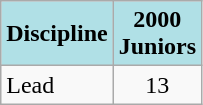<table class="wikitable" style="text-align: center;">
<tr>
<th style="background: #b0e0e6;">Discipline</th>
<th style="background: #b0e0e6;">2000<br>Juniors</th>
</tr>
<tr>
<td align="left">Lead</td>
<td>13</td>
</tr>
</table>
